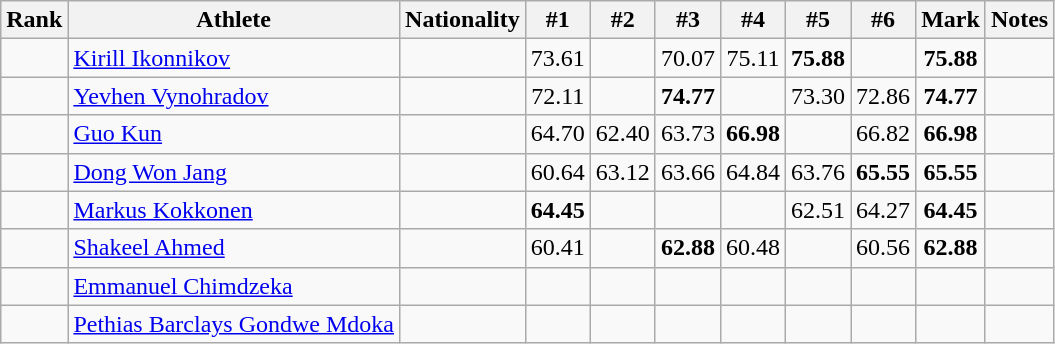<table class="wikitable sortable" style="text-align:center">
<tr>
<th>Rank</th>
<th>Athlete</th>
<th>Nationality</th>
<th>#1</th>
<th>#2</th>
<th>#3</th>
<th>#4</th>
<th>#5</th>
<th>#6</th>
<th>Mark</th>
<th>Notes</th>
</tr>
<tr>
<td></td>
<td align="left"><a href='#'>Kirill Ikonnikov</a></td>
<td align=left></td>
<td>73.61</td>
<td></td>
<td>70.07</td>
<td>75.11</td>
<td><strong>75.88</strong></td>
<td></td>
<td><strong>75.88</strong></td>
<td></td>
</tr>
<tr>
<td></td>
<td align="left"><a href='#'>Yevhen Vynohradov</a></td>
<td align=left></td>
<td>72.11</td>
<td></td>
<td><strong>74.77</strong></td>
<td></td>
<td>73.30</td>
<td>72.86</td>
<td><strong>74.77</strong></td>
<td></td>
</tr>
<tr>
<td></td>
<td align="left"><a href='#'>Guo Kun</a></td>
<td align=left></td>
<td>64.70</td>
<td>62.40</td>
<td>63.73</td>
<td><strong>66.98</strong></td>
<td></td>
<td>66.82</td>
<td><strong>66.98</strong></td>
<td></td>
</tr>
<tr>
<td></td>
<td align="left"><a href='#'>Dong Won Jang</a></td>
<td align=left></td>
<td>60.64</td>
<td>63.12</td>
<td>63.66</td>
<td>64.84</td>
<td>63.76</td>
<td><strong>65.55</strong></td>
<td><strong>65.55</strong></td>
<td></td>
</tr>
<tr>
<td></td>
<td align="left"><a href='#'>Markus Kokkonen</a></td>
<td align=left></td>
<td><strong>64.45</strong></td>
<td></td>
<td></td>
<td></td>
<td>62.51</td>
<td>64.27</td>
<td><strong>64.45</strong></td>
<td></td>
</tr>
<tr>
<td></td>
<td align="left"><a href='#'>Shakeel Ahmed</a></td>
<td align=left></td>
<td>60.41</td>
<td></td>
<td><strong>62.88</strong></td>
<td>60.48</td>
<td></td>
<td>60.56</td>
<td><strong>62.88</strong></td>
<td></td>
</tr>
<tr>
<td></td>
<td align="left"><a href='#'>Emmanuel Chimdzeka</a></td>
<td align=left></td>
<td></td>
<td></td>
<td></td>
<td></td>
<td></td>
<td></td>
<td></td>
<td></td>
</tr>
<tr>
<td></td>
<td align="left"><a href='#'>Pethias Barclays Gondwe Mdoka</a></td>
<td align=left></td>
<td></td>
<td></td>
<td></td>
<td></td>
<td></td>
<td></td>
<td></td>
<td></td>
</tr>
</table>
